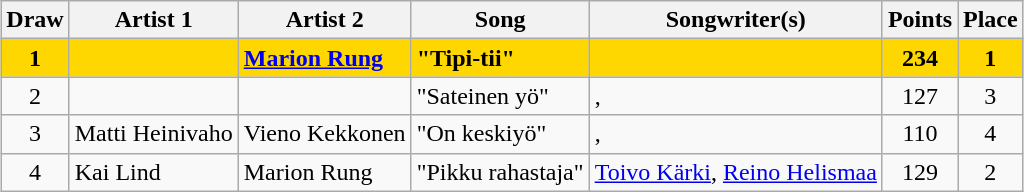<table class="sortable wikitable" style="margin: 1em auto 1em auto">
<tr>
<th>Draw</th>
<th>Artist 1</th>
<th>Artist 2</th>
<th>Song</th>
<th>Songwriter(s)</th>
<th>Points</th>
<th>Place</th>
</tr>
<tr bgcolor="gold">
<td align="center"><strong>1</strong></td>
<td></td>
<td><strong><a href='#'>Marion Rung</a></strong></td>
<td><strong>"Tipi-tii"</strong></td>
<td><strong></strong></td>
<td align="center"><strong>234</strong></td>
<td align="center"><strong>1</strong></td>
</tr>
<tr>
<td align="center">2</td>
<td></td>
<td></td>
<td>"Sateinen yö"</td>
<td>, </td>
<td align="center">127</td>
<td align="center">3</td>
</tr>
<tr>
<td align="center">3</td>
<td>Matti Heinivaho</td>
<td>Vieno Kekkonen</td>
<td>"On keskiyö"</td>
<td>, </td>
<td align="center">110</td>
<td align="center">4</td>
</tr>
<tr>
<td align="center">4</td>
<td>Kai Lind</td>
<td>Marion Rung</td>
<td>"Pikku rahastaja"</td>
<td><a href='#'>Toivo Kärki</a>, <a href='#'>Reino Helismaa</a></td>
<td align="center">129</td>
<td align="center">2</td>
</tr>
</table>
